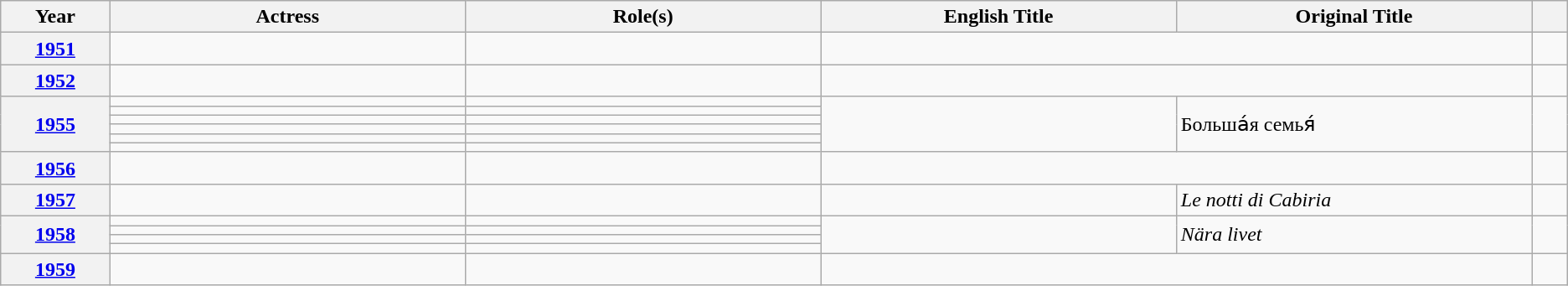<table class="wikitable unsortable">
<tr>
<th scope="col" style="width:3%;">Year</th>
<th scope="col" style="width:10%;">Actress</th>
<th scope="col" style="width:10%;">Role(s)</th>
<th scope="col" style="width:10%;">English Title</th>
<th scope="col" style="width:10%;">Original Title</th>
<th scope="col" style="width:1%;" class="unsortable"></th>
</tr>
<tr>
<th style="text-align:center;"><a href='#'>1951</a></th>
<td></td>
<td></td>
<td colspan="2"></td>
<td style="text-align:center;"></td>
</tr>
<tr>
<th style="text-align:center;"><a href='#'>1952</a></th>
<td></td>
<td></td>
<td colspan="2"></td>
<td style="text-align:center;"></td>
</tr>
<tr>
<th rowspan="6" style="text-align:center;"><a href='#'>1955</a><br> </th>
<td></td>
<td></td>
<td rowspan="6"></td>
<td rowspan="6">Больша́я семья́</td>
<td rowspan="6" style="text-align:center;"></td>
</tr>
<tr>
<td></td>
<td></td>
</tr>
<tr>
<td></td>
<td></td>
</tr>
<tr>
<td></td>
<td></td>
</tr>
<tr>
<td></td>
<td></td>
</tr>
<tr>
<td></td>
<td></td>
</tr>
<tr>
<th style="text-align:center;"><a href='#'>1956</a><br></th>
<td></td>
<td></td>
<td colspan="2"></td>
<td style="text-align:center;"></td>
</tr>
<tr>
<th style="text-align:center;"><a href='#'>1957</a></th>
<td></td>
<td></td>
<td></td>
<td><em>Le notti di Cabiria</em></td>
<td style="text-align:center;"></td>
</tr>
<tr>
<th rowspan="4" style="text-align:center;"><a href='#'>1958</a></th>
<td></td>
<td></td>
<td rowspan="4"></td>
<td rowspan="4"><em>Nära livet</em></td>
<td rowspan="4" style="text-align:center;"><br></td>
</tr>
<tr>
<td></td>
<td></td>
</tr>
<tr>
<td></td>
<td></td>
</tr>
<tr>
<td></td>
<td></td>
</tr>
<tr>
<th style="text-align:center;"><a href='#'>1959</a></th>
<td></td>
<td></td>
<td colspan="2"></td>
<td style="text-align:center;"></td>
</tr>
</table>
